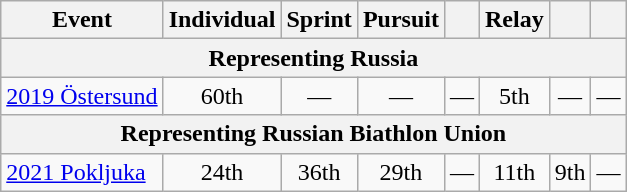<table class="wikitable" style="text-align: center;">
<tr>
<th>Event</th>
<th>Individual</th>
<th>Sprint</th>
<th>Pursuit</th>
<th></th>
<th>Relay</th>
<th></th>
<th></th>
</tr>
<tr>
<th colspan=8>Representing  Russia</th>
</tr>
<tr>
<td align=left> <a href='#'>2019 Östersund</a></td>
<td>60th</td>
<td>—</td>
<td>—</td>
<td>—</td>
<td>5th</td>
<td>—</td>
<td>—</td>
</tr>
<tr>
<th colspan=8>Representing Russian Biathlon Union</th>
</tr>
<tr>
<td align=left> <a href='#'>2021 Pokljuka</a></td>
<td>24th</td>
<td>36th</td>
<td>29th</td>
<td>—</td>
<td>11th</td>
<td>9th</td>
<td>—</td>
</tr>
</table>
